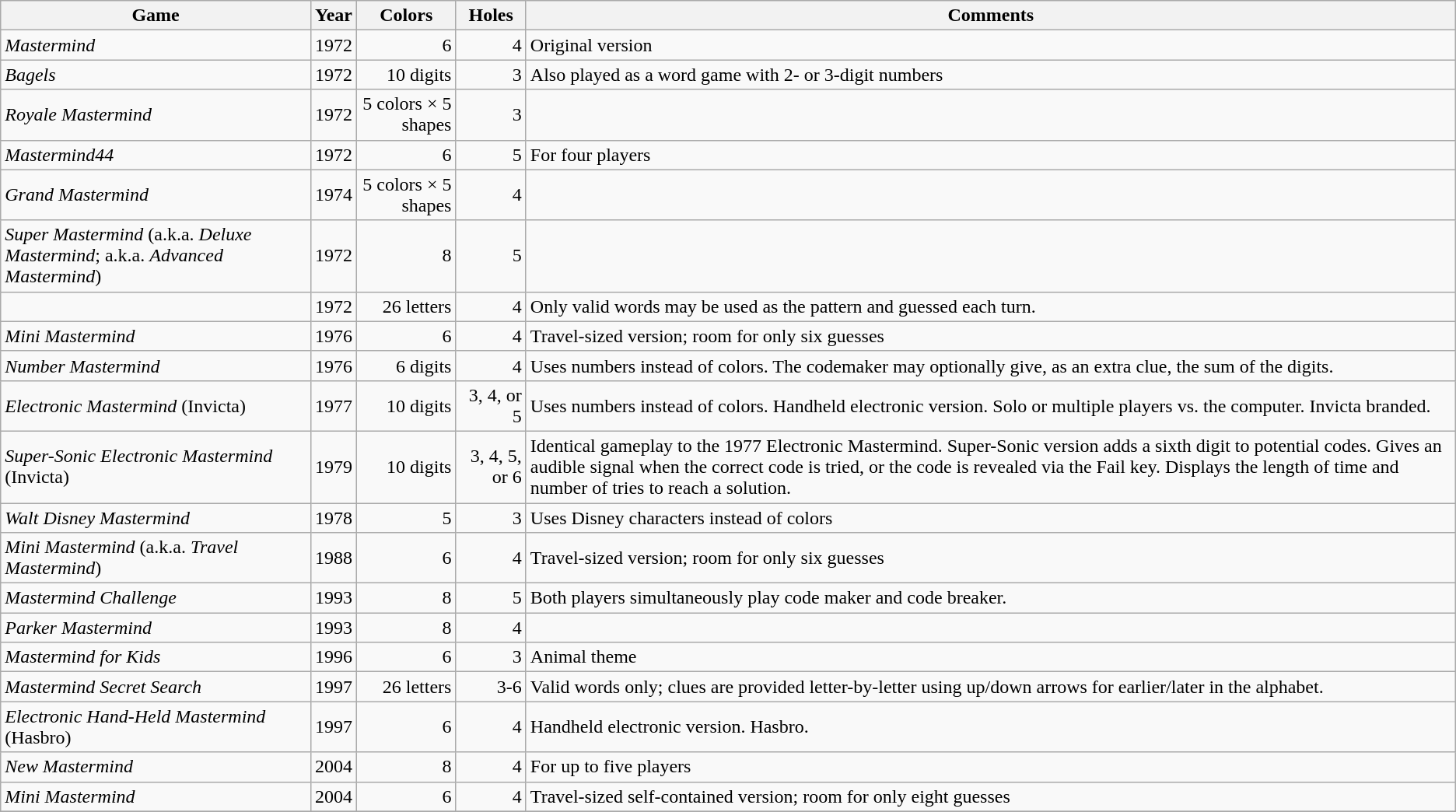<table class="wikitable sortable">
<tr>
<th>Game</th>
<th>Year</th>
<th>Colors</th>
<th>Holes</th>
<th>Comments</th>
</tr>
<tr>
<td><em>Mastermind</em></td>
<td align="right">1972</td>
<td align="right">6</td>
<td align="right">4</td>
<td>Original version</td>
</tr>
<tr>
<td><em>Bagels</em></td>
<td align="right">1972</td>
<td align="right">10 digits</td>
<td align="right">3</td>
<td>Also played as a word game with 2- or 3-digit numbers</td>
</tr>
<tr>
<td><em>Royale Mastermind</em></td>
<td align="right">1972</td>
<td align="right">5 colors × 5 shapes</td>
<td align="right">3</td>
<td></td>
</tr>
<tr>
<td><em>Mastermind44</em></td>
<td align="right">1972</td>
<td align="right">6</td>
<td align="right">5</td>
<td>For four players</td>
</tr>
<tr>
<td><em>Grand Mastermind</em></td>
<td align="right">1974</td>
<td align="right">5 colors × 5 shapes</td>
<td align="right">4</td>
<td></td>
</tr>
<tr>
<td><em>Super Mastermind</em> (a.k.a. <em>Deluxe Mastermind</em>; a.k.a. <em>Advanced Mastermind</em>)</td>
<td align="right">1972</td>
<td align="right">8</td>
<td align="right">5</td>
<td></td>
</tr>
<tr>
<td><em></em></td>
<td align="right">1972</td>
<td align="right">26 letters</td>
<td align="right">4</td>
<td>Only valid words may be used as the pattern and guessed each turn.</td>
</tr>
<tr>
<td><em>Mini Mastermind</em></td>
<td align="right">1976</td>
<td align="right">6</td>
<td align="right">4</td>
<td>Travel-sized version; room for only six guesses</td>
</tr>
<tr>
<td><em>Number Mastermind</em></td>
<td align="right">1976</td>
<td align="right">6 digits</td>
<td align="right">4</td>
<td>Uses numbers instead of colors.  The codemaker may optionally give, as an extra clue, the sum of the digits.</td>
</tr>
<tr>
<td><em>Electronic Mastermind</em> (Invicta)</td>
<td align="right">1977</td>
<td align="right">10 digits</td>
<td align="right">3, 4, or 5</td>
<td>Uses numbers instead of colors. Handheld electronic version. Solo or multiple players vs. the computer. Invicta branded.</td>
</tr>
<tr>
<td><em>Super-Sonic Electronic Mastermind</em> (Invicta)</td>
<td align="right">1979</td>
<td align="right">10 digits</td>
<td align="right">3, 4, 5, or 6</td>
<td>Identical gameplay to the 1977 Electronic Mastermind. Super-Sonic version adds a sixth digit to potential codes. Gives an audible signal when the correct code is tried, or the code is revealed via the Fail key. Displays the length of time and number of tries to reach a solution.</td>
</tr>
<tr>
<td><em>Walt Disney Mastermind</em></td>
<td align="right">1978</td>
<td align="right">5</td>
<td align="right">3</td>
<td>Uses Disney characters instead of colors</td>
</tr>
<tr>
<td><em>Mini Mastermind</em> (a.k.a. <em>Travel Mastermind</em>)</td>
<td align="right">1988</td>
<td align="right">6</td>
<td align="right">4</td>
<td>Travel-sized version; room for only six guesses</td>
</tr>
<tr>
<td><em>Mastermind Challenge</em></td>
<td align="right">1993</td>
<td align="right">8</td>
<td align="right">5</td>
<td>Both players simultaneously play code maker and code breaker.</td>
</tr>
<tr>
<td><em>Parker Mastermind</em></td>
<td align="right">1993</td>
<td align="right">8</td>
<td align="right">4</td>
<td></td>
</tr>
<tr>
<td><em>Mastermind for Kids</em></td>
<td align="right">1996</td>
<td align="right">6</td>
<td align="right">3</td>
<td>Animal theme</td>
</tr>
<tr>
<td><em>Mastermind Secret Search</em></td>
<td align="right">1997</td>
<td align="right">26 letters</td>
<td align="right">3-6</td>
<td>Valid words only; clues are provided letter-by-letter using up/down arrows for earlier/later in the alphabet.</td>
</tr>
<tr>
<td><em>Electronic Hand-Held Mastermind</em> (Hasbro)</td>
<td align="right">1997</td>
<td align="right">6</td>
<td align="right">4</td>
<td>Handheld electronic version. Hasbro.</td>
</tr>
<tr>
<td><em>New Mastermind</em></td>
<td align="right">2004</td>
<td align="right">8</td>
<td align="right">4</td>
<td>For up to five players</td>
</tr>
<tr 123456>
<td><em>Mini Mastermind</em></td>
<td align="right">2004</td>
<td align="right">6</td>
<td align="right">4</td>
<td>Travel-sized self-contained version; room for only eight guesses</td>
</tr>
<tr>
</tr>
</table>
